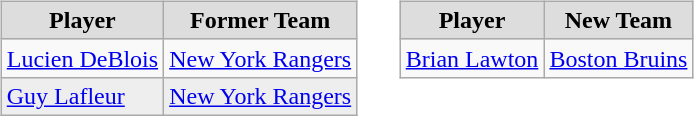<table cellspacing="10">
<tr>
<td valign="top"><br><table class="wikitable">
<tr style="text-align:center; background:#ddd;">
<td><strong>Player</strong></td>
<td><strong>Former Team</strong></td>
</tr>
<tr>
<td><a href='#'>Lucien DeBlois</a></td>
<td><a href='#'>New York Rangers</a></td>
</tr>
<tr style="background:#eee;">
<td><a href='#'>Guy Lafleur</a></td>
<td><a href='#'>New York Rangers</a></td>
</tr>
</table>
</td>
<td valign="top"><br><table class="wikitable">
<tr style="text-align:center; background:#ddd;">
<td><strong>Player</strong></td>
<td><strong>New Team</strong></td>
</tr>
<tr>
<td><a href='#'>Brian Lawton</a></td>
<td><a href='#'>Boston Bruins</a></td>
</tr>
</table>
</td>
</tr>
</table>
